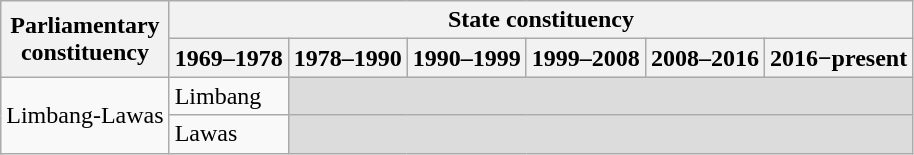<table class="wikitable">
<tr>
<th rowspan="2">Parliamentary<br>constituency</th>
<th colspan="6">State constituency</th>
</tr>
<tr>
<th>1969–1978</th>
<th>1978–1990</th>
<th>1990–1999</th>
<th>1999–2008</th>
<th>2008–2016</th>
<th>2016−present</th>
</tr>
<tr>
<td rowspan="2">Limbang-Lawas</td>
<td>Limbang</td>
<td colspan="5" bgcolor="dcdcdc"></td>
</tr>
<tr>
<td>Lawas</td>
<td colspan="5" bgcolor="dcdcdc"></td>
</tr>
</table>
